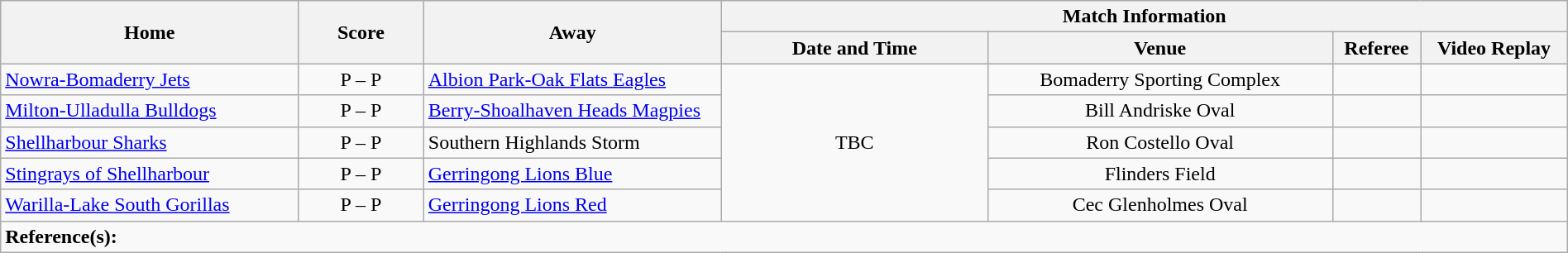<table class="wikitable" width="100% text-align:center;">
<tr>
<th rowspan="2" width="19%">Home</th>
<th rowspan="2" width="8%">Score</th>
<th rowspan="2" width="19%">Away</th>
<th colspan="4">Match Information</th>
</tr>
<tr bgcolor="#CCCCCC">
<th width="17%">Date and Time</th>
<th width="22%">Venue</th>
<th>Referee</th>
<th>Video Replay</th>
</tr>
<tr>
<td> <a href='#'>Nowra-Bomaderry Jets</a></td>
<td style="text-align:center;">P – P</td>
<td> <a href='#'>Albion Park-Oak Flats Eagles</a></td>
<td rowspan="5" style="text-align:center;">TBC</td>
<td style="text-align:center;">Bomaderry Sporting Complex</td>
<td style="text-align:center;"></td>
<td style="text-align:center;"></td>
</tr>
<tr>
<td> <a href='#'>Milton-Ulladulla Bulldogs</a></td>
<td style="text-align:center;">P – P</td>
<td> <a href='#'>Berry-Shoalhaven Heads Magpies</a></td>
<td style="text-align:center;">Bill Andriske Oval</td>
<td style="text-align:center;"></td>
<td style="text-align:center;"></td>
</tr>
<tr>
<td> <a href='#'>Shellharbour Sharks</a></td>
<td style="text-align:center;">P – P</td>
<td> Southern Highlands Storm</td>
<td style="text-align:center;">Ron Costello Oval</td>
<td style="text-align:center;"></td>
<td style="text-align:center;"></td>
</tr>
<tr>
<td> <a href='#'>Stingrays of Shellharbour</a></td>
<td style="text-align:center;">P – P</td>
<td> <a href='#'>Gerringong Lions Blue</a></td>
<td style="text-align:center;">Flinders Field</td>
<td style="text-align:center;"></td>
<td style="text-align:center;"></td>
</tr>
<tr>
<td> <a href='#'>Warilla-Lake South Gorillas</a></td>
<td style="text-align:center;">P – P</td>
<td> <a href='#'>Gerringong Lions Red</a></td>
<td style="text-align:center;">Cec Glenholmes Oval</td>
<td style="text-align:center;"></td>
<td style="text-align:center;"></td>
</tr>
<tr>
<td colspan="7"><strong>Reference(s):</strong></td>
</tr>
</table>
